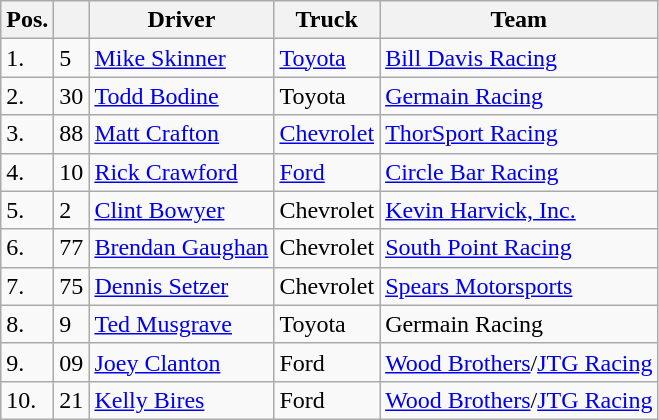<table class="wikitable">
<tr>
<th>Pos.</th>
<th></th>
<th>Driver</th>
<th>Truck</th>
<th>Team</th>
</tr>
<tr>
<td>1.</td>
<td>5</td>
<td><a href='#'>Mike Skinner</a></td>
<td><a href='#'>Toyota</a></td>
<td><a href='#'>Bill Davis Racing</a></td>
</tr>
<tr>
<td>2.</td>
<td>30</td>
<td><a href='#'>Todd Bodine</a></td>
<td>Toyota</td>
<td><a href='#'>Germain Racing</a></td>
</tr>
<tr>
<td>3.</td>
<td>88</td>
<td><a href='#'>Matt Crafton</a></td>
<td><a href='#'>Chevrolet</a></td>
<td><a href='#'>ThorSport Racing</a></td>
</tr>
<tr>
<td>4.</td>
<td>10</td>
<td><a href='#'>Rick Crawford</a></td>
<td><a href='#'>Ford</a></td>
<td><a href='#'>Circle Bar Racing</a></td>
</tr>
<tr>
<td>5.</td>
<td>2</td>
<td><a href='#'>Clint Bowyer</a></td>
<td>Chevrolet</td>
<td><a href='#'>Kevin Harvick, Inc.</a></td>
</tr>
<tr>
<td>6.</td>
<td>77</td>
<td><a href='#'>Brendan Gaughan</a></td>
<td>Chevrolet</td>
<td><a href='#'>South Point Racing</a></td>
</tr>
<tr>
<td>7.</td>
<td>75</td>
<td><a href='#'>Dennis Setzer</a></td>
<td>Chevrolet</td>
<td><a href='#'>Spears Motorsports</a></td>
</tr>
<tr>
<td>8.</td>
<td>9</td>
<td><a href='#'>Ted Musgrave</a></td>
<td>Toyota</td>
<td>Germain Racing</td>
</tr>
<tr>
<td>9.</td>
<td>09</td>
<td><a href='#'>Joey Clanton</a></td>
<td>Ford</td>
<td><a href='#'>Wood Brothers</a>/<a href='#'>JTG Racing</a></td>
</tr>
<tr>
<td>10.</td>
<td>21</td>
<td><a href='#'>Kelly Bires</a></td>
<td>Ford</td>
<td><a href='#'>Wood Brothers</a>/<a href='#'>JTG Racing</a></td>
</tr>
</table>
